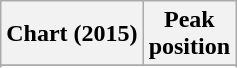<table class="wikitable sortable">
<tr>
<th>Chart (2015)</th>
<th>Peak<br>position</th>
</tr>
<tr>
</tr>
<tr>
</tr>
</table>
